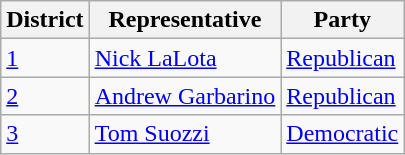<table class="wikitable">
<tr>
<th>District</th>
<th>Representative</th>
<th>Party</th>
</tr>
<tr>
<td><a href='#'>1</a></td>
<td><a href='#'>Nick LaLota</a></td>
<td><a href='#'>Republican</a></td>
</tr>
<tr>
<td><a href='#'>2</a></td>
<td><a href='#'>Andrew Garbarino</a></td>
<td><a href='#'>Republican</a></td>
</tr>
<tr>
<td><a href='#'>3</a></td>
<td><a href='#'>Tom Suozzi</a></td>
<td><a href='#'>Democratic</a></td>
</tr>
</table>
